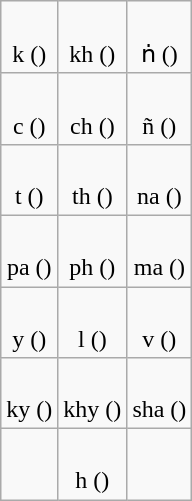<table class="wikitable" style="text-align:center">
<tr>
<td><big></big><br>k ()</td>
<td><big></big><br>kh ()</td>
<td><big></big><br>ṅ ()</td>
</tr>
<tr>
<td><big></big><br>c ()</td>
<td><big></big><br>ch ()</td>
<td><big></big><br>ñ ()</td>
</tr>
<tr>
<td><big></big><br>t ()</td>
<td><big></big><br>th ()</td>
<td><big></big><br>na ()</td>
</tr>
<tr>
<td><big></big><br>pa ()</td>
<td><big></big><br>ph ()</td>
<td><big></big><br>ma ()</td>
</tr>
<tr>
<td><big></big><br>y ()</td>
<td><big></big><br>l ()</td>
<td><big></big><br>v ()</td>
</tr>
<tr>
<td><big></big><br>ky ()</td>
<td><big></big><br>khy ()</td>
<td><big></big><br>sha ()</td>
</tr>
<tr>
<td></td>
<td><big></big><br>h ()</td>
<td></td>
</tr>
</table>
